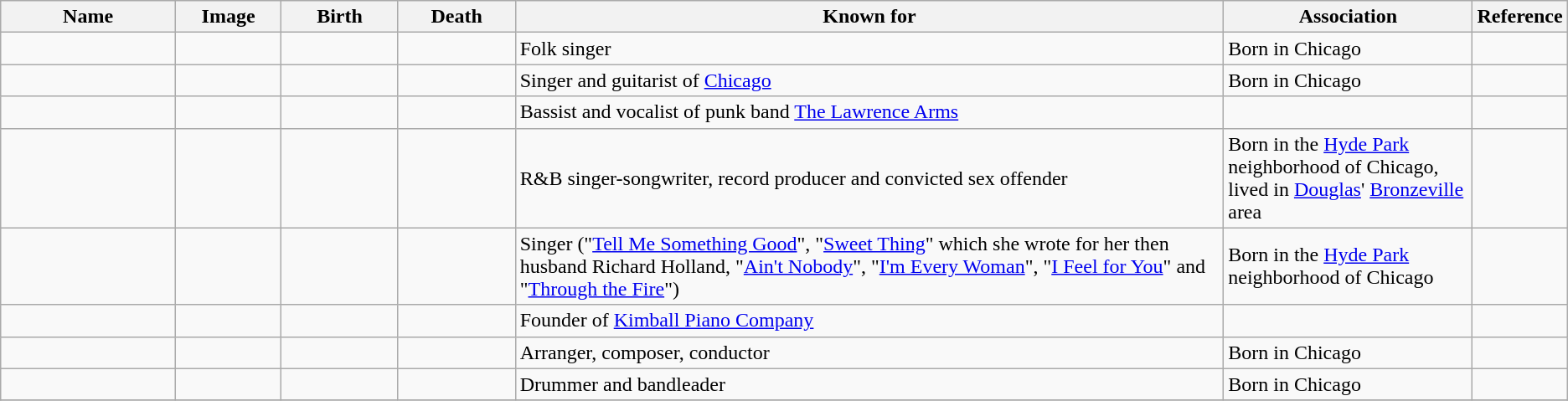<table class="wikitable sortable">
<tr>
<th scope="col" width="140">Name</th>
<th scope="col" width="80" class="unsortable">Image</th>
<th scope="col" width="90">Birth</th>
<th scope="col" width="90">Death</th>
<th scope="col" width="600" class="unsortable">Known for</th>
<th scope="col" width="200" class="unsortable">Association</th>
<th scope="col" width="30" class="unsortable">Reference</th>
</tr>
<tr>
<td></td>
<td></td>
<td align=right></td>
<td></td>
<td>Folk singer</td>
<td>Born in Chicago</td>
<td align="center"></td>
</tr>
<tr>
<td></td>
<td></td>
<td align=right></td>
<td align=right></td>
<td>Singer and guitarist of <a href='#'>Chicago</a></td>
<td>Born in Chicago</td>
<td align="center"></td>
</tr>
<tr>
<td></td>
<td></td>
<td align=right></td>
<td></td>
<td>Bassist and vocalist of punk band <a href='#'>The Lawrence Arms</a></td>
<td></td>
<td align="center"></td>
</tr>
<tr>
<td></td>
<td></td>
<td align=right></td>
<td></td>
<td>R&B singer-songwriter, record producer and convicted sex offender</td>
<td>Born in the <a href='#'>Hyde Park</a> neighborhood of Chicago, lived in <a href='#'>Douglas</a>' <a href='#'>Bronzeville</a> area</td>
<td align="center"></td>
</tr>
<tr>
<td></td>
<td></td>
<td align=right></td>
<td></td>
<td>Singer ("<a href='#'>Tell Me Something Good</a>", "<a href='#'>Sweet Thing</a>" which she wrote for her then husband Richard Holland, "<a href='#'>Ain't Nobody</a>", "<a href='#'>I'm Every Woman</a>", "<a href='#'>I Feel for You</a>" and "<a href='#'>Through the Fire</a>")</td>
<td>Born in the <a href='#'>Hyde Park</a> neighborhood of Chicago</td>
<td align="center"></td>
</tr>
<tr>
<td></td>
<td></td>
<td align=right></td>
<td align=right></td>
<td>Founder of <a href='#'>Kimball Piano Company</a></td>
<td></td>
<td align="center"></td>
</tr>
<tr>
<td></td>
<td></td>
<td align=right></td>
<td align=right></td>
<td>Arranger, composer, conductor</td>
<td>Born in Chicago</td>
<td align="center"></td>
</tr>
<tr>
<td></td>
<td></td>
<td align=right></td>
<td align=right></td>
<td>Drummer and bandleader</td>
<td>Born in Chicago</td>
<td align="center"></td>
</tr>
<tr>
</tr>
</table>
